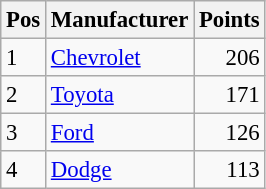<table class="wikitable" style="font-size: 95%;">
<tr>
<th>Pos</th>
<th>Manufacturer</th>
<th>Points</th>
</tr>
<tr>
<td>1</td>
<td><a href='#'>Chevrolet</a></td>
<td style="text-align:right;">206</td>
</tr>
<tr>
<td>2</td>
<td><a href='#'>Toyota</a></td>
<td style="text-align:right;">171</td>
</tr>
<tr>
<td>3</td>
<td><a href='#'>Ford</a></td>
<td style="text-align:right;">126</td>
</tr>
<tr>
<td>4</td>
<td><a href='#'>Dodge</a></td>
<td style="text-align:right;">113</td>
</tr>
</table>
